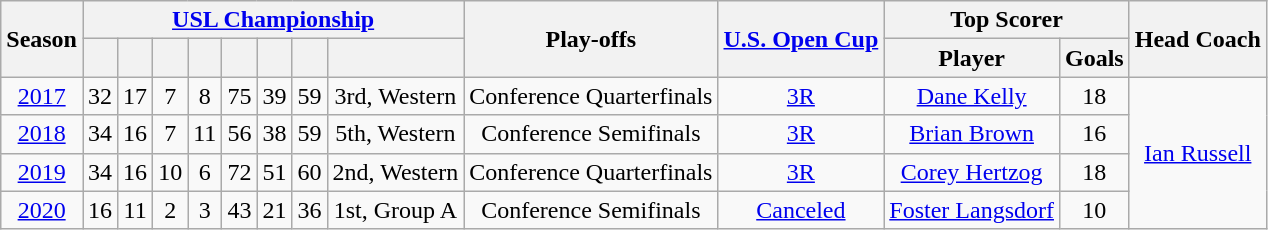<table class="wikitable" style="text-align: center">
<tr>
<th scope="col" rowspan="2">Season</th>
<th colspan=8 class="unsortable"><a href='#'>USL Championship</a></th>
<th scope="col" rowspan="2" class="unsortable">Play-offs</th>
<th scope="col" rowspan="2" class="unsortable"><a href='#'>U.S. Open Cup</a></th>
<th scope="col" colspan="2" class="unsortable">Top Scorer </th>
<th scope="col" rowspan="2" class="unsortable">Head Coach</th>
</tr>
<tr>
<th></th>
<th></th>
<th></th>
<th></th>
<th></th>
<th></th>
<th></th>
<th></th>
<th class="unsortable">Player</th>
<th class="unsortable">Goals</th>
</tr>
<tr>
<td><a href='#'>2017</a></td>
<td>32</td>
<td>17</td>
<td>7</td>
<td>8</td>
<td>75</td>
<td>39</td>
<td>59</td>
<td>3rd, Western</td>
<td>Conference Quarterfinals</td>
<td><a href='#'>3R</a></td>
<td> <a href='#'>Dane Kelly</a></td>
<td>18</td>
<td rowspan=4> <a href='#'>Ian Russell</a></td>
</tr>
<tr>
<td><a href='#'>2018</a></td>
<td>34</td>
<td>16</td>
<td>7</td>
<td>11</td>
<td>56</td>
<td>38</td>
<td>59</td>
<td>5th, Western</td>
<td>Conference Semifinals</td>
<td><a href='#'>3R</a></td>
<td> <a href='#'>Brian Brown</a></td>
<td>16</td>
</tr>
<tr>
<td><a href='#'>2019</a></td>
<td>34</td>
<td>16</td>
<td>10</td>
<td>6</td>
<td>72</td>
<td>51</td>
<td>60</td>
<td>2nd, Western</td>
<td>Conference Quarterfinals</td>
<td><a href='#'>3R</a></td>
<td> <a href='#'>Corey Hertzog</a></td>
<td>18</td>
</tr>
<tr>
<td><a href='#'>2020</a></td>
<td>16</td>
<td>11</td>
<td>2</td>
<td>3</td>
<td>43</td>
<td>21</td>
<td>36</td>
<td>1st, Group A</td>
<td>Conference Semifinals</td>
<td><a href='#'>Canceled</a></td>
<td> <a href='#'>Foster Langsdorf</a></td>
<td>10</td>
</tr>
</table>
